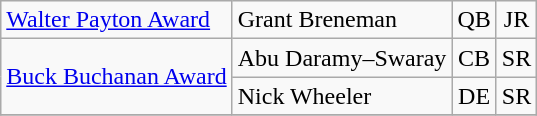<table class="wikitable">
<tr>
<td><a href='#'>Walter Payton Award</a></td>
<td>Grant Breneman</td>
<td align=center>QB</td>
<td align=center>JR</td>
</tr>
<tr>
<td rowspan=2><a href='#'>Buck Buchanan Award</a></td>
<td>Abu Daramy–Swaray</td>
<td align=center>CB</td>
<td align=center>SR</td>
</tr>
<tr>
<td>Nick Wheeler</td>
<td align=center>DE</td>
<td align=center>SR</td>
</tr>
<tr>
</tr>
</table>
